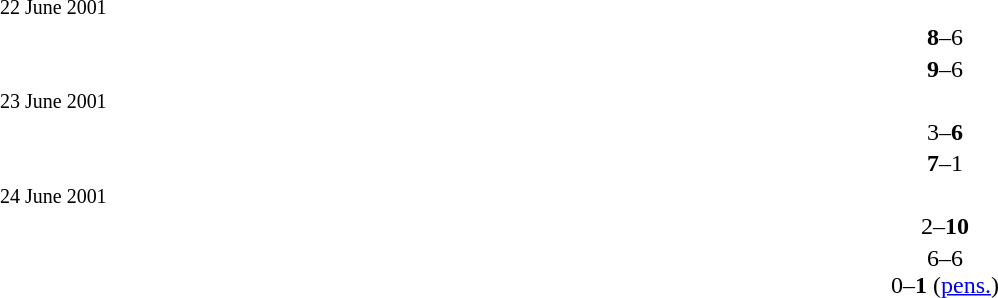<table width=100% cellspacing=1>
<tr>
<th width=40%></th>
<th width=20%></th>
<th></th>
</tr>
<tr>
<td><small>22 June 2001</small></td>
</tr>
<tr>
<td align=right><strong></strong></td>
<td align=center><strong>8</strong>–6</td>
<td></td>
</tr>
<tr>
<td align=right><strong></strong></td>
<td align=center><strong>9</strong>–6</td>
<td></td>
</tr>
<tr>
<td><small>23 June 2001</small></td>
</tr>
<tr>
<td align=right></td>
<td align=center>3–<strong>6</strong></td>
<td><strong></strong></td>
</tr>
<tr>
<td align=right><strong></strong></td>
<td align=center><strong>7</strong>–1</td>
<td></td>
</tr>
<tr>
<td><small>24 June 2001</small></td>
</tr>
<tr>
<td align=right></td>
<td align=center>2–<strong>10</strong></td>
<td><strong></strong></td>
</tr>
<tr>
<td align=right></td>
<td align=center>6–6 <br>0–<strong>1</strong> (<a href='#'>pens.</a>)</td>
<td><strong></strong></td>
</tr>
</table>
